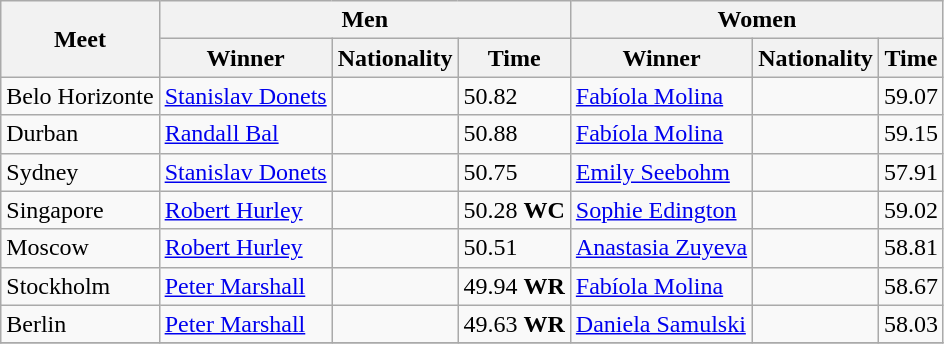<table class="wikitable">
<tr>
<th rowspan="2">Meet</th>
<th colspan="3">Men</th>
<th colspan="3">Women</th>
</tr>
<tr>
<th>Winner</th>
<th>Nationality</th>
<th>Time</th>
<th>Winner</th>
<th>Nationality</th>
<th>Time</th>
</tr>
<tr>
<td>Belo Horizonte</td>
<td><a href='#'>Stanislav Donets</a></td>
<td></td>
<td>50.82</td>
<td><a href='#'>Fabíola Molina</a></td>
<td></td>
<td>59.07</td>
</tr>
<tr>
<td>Durban</td>
<td><a href='#'>Randall Bal</a></td>
<td></td>
<td>50.88</td>
<td><a href='#'>Fabíola Molina</a></td>
<td></td>
<td>59.15</td>
</tr>
<tr>
<td>Sydney</td>
<td><a href='#'>Stanislav Donets</a></td>
<td></td>
<td>50.75</td>
<td><a href='#'>Emily Seebohm</a></td>
<td></td>
<td>57.91</td>
</tr>
<tr>
<td>Singapore</td>
<td><a href='#'>Robert Hurley</a></td>
<td></td>
<td>50.28 <strong>WC</strong></td>
<td><a href='#'>Sophie Edington</a></td>
<td></td>
<td>59.02</td>
</tr>
<tr>
<td>Moscow</td>
<td><a href='#'>Robert Hurley</a></td>
<td></td>
<td>50.51</td>
<td><a href='#'>Anastasia Zuyeva</a></td>
<td></td>
<td>58.81</td>
</tr>
<tr>
<td>Stockholm</td>
<td><a href='#'>Peter Marshall</a></td>
<td></td>
<td>49.94 <strong>WR</strong></td>
<td><a href='#'>Fabíola Molina</a></td>
<td></td>
<td>58.67</td>
</tr>
<tr>
<td>Berlin</td>
<td><a href='#'>Peter Marshall</a></td>
<td></td>
<td>49.63 <strong>WR</strong></td>
<td><a href='#'>Daniela Samulski</a></td>
<td></td>
<td>58.03</td>
</tr>
<tr>
</tr>
</table>
